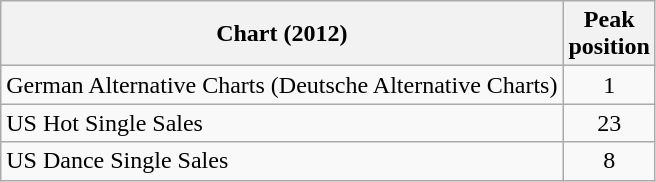<table class="wikitable sortable">
<tr>
<th style="text-align:center;">Chart (2012)</th>
<th style="text-align:center;">Peak<br>position</th>
</tr>
<tr>
<td>German Alternative Charts (Deutsche Alternative Charts)</td>
<td align="center">1</td>
</tr>
<tr>
<td>US Hot Single Sales</td>
<td align="center">23</td>
</tr>
<tr>
<td>US Dance Single Sales</td>
<td align="center">8</td>
</tr>
</table>
